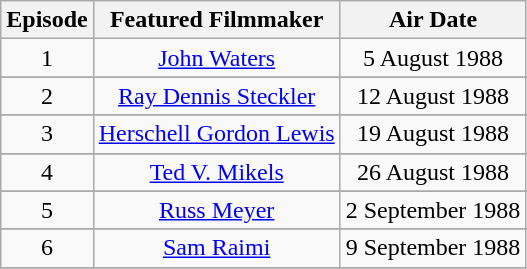<table class="wikitable" border="1">
<tr>
<th>Episode</th>
<th>Featured Filmmaker</th>
<th>Air Date</th>
</tr>
<tr style="text-align:center;">
<td>1</td>
<td><a href='#'>John Waters</a></td>
<td colspan="2">5 August 1988</td>
</tr>
<tr>
</tr>
<tr style="text-align:center;">
<td>2</td>
<td><a href='#'>Ray Dennis Steckler</a></td>
<td colspan="2">12 August 1988</td>
</tr>
<tr>
</tr>
<tr style="text-align:center;">
<td>3</td>
<td><a href='#'>Herschell Gordon Lewis</a></td>
<td colspan="2">19 August 1988</td>
</tr>
<tr>
</tr>
<tr style="text-align:center;">
<td>4</td>
<td><a href='#'>Ted V. Mikels</a></td>
<td colspan="2">26 August 1988</td>
</tr>
<tr>
</tr>
<tr style="text-align:center;">
<td>5</td>
<td><a href='#'>Russ Meyer</a></td>
<td colspan="2">2 September 1988</td>
</tr>
<tr>
</tr>
<tr style="text-align:center;">
<td>6</td>
<td><a href='#'>Sam Raimi</a></td>
<td colspan="2">9 September 1988</td>
</tr>
<tr>
</tr>
</table>
